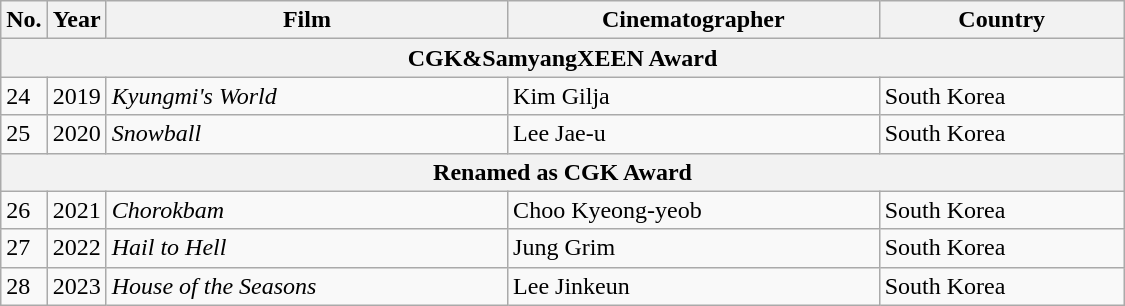<table class=wikitable style="width:750px">
<tr>
<th width=10>No.</th>
<th width=10>Year</th>
<th>Film</th>
<th>Cinematographer</th>
<th>Country</th>
</tr>
<tr>
<th colspan=5>CGK&SamyangXEEN Award</th>
</tr>
<tr>
<td>24</td>
<td>2019</td>
<td><em>Kyungmi's World</em></td>
<td>Kim Gilja</td>
<td>South Korea</td>
</tr>
<tr>
<td>25</td>
<td>2020</td>
<td><em>Snowball</em></td>
<td>Lee Jae-u</td>
<td>South Korea</td>
</tr>
<tr>
<th colspan=5>Renamed as CGK Award</th>
</tr>
<tr>
<td>26</td>
<td>2021</td>
<td><em>Chorokbam</em></td>
<td>Choo Kyeong-yeob</td>
<td>South Korea</td>
</tr>
<tr>
<td>27</td>
<td>2022</td>
<td><em>Hail to Hell</em></td>
<td>Jung Grim</td>
<td>South Korea</td>
</tr>
<tr>
<td>28</td>
<td>2023</td>
<td><em>House of the Seasons	</em></td>
<td>Lee Jinkeun</td>
<td>South Korea</td>
</tr>
</table>
